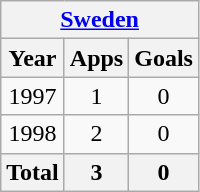<table class="wikitable" style="text-align:center">
<tr>
<th colspan=3><a href='#'>Sweden</a></th>
</tr>
<tr>
<th>Year</th>
<th>Apps</th>
<th>Goals</th>
</tr>
<tr>
<td>1997</td>
<td>1</td>
<td>0</td>
</tr>
<tr>
<td>1998</td>
<td>2</td>
<td>0</td>
</tr>
<tr>
<th>Total</th>
<th>3</th>
<th>0</th>
</tr>
</table>
